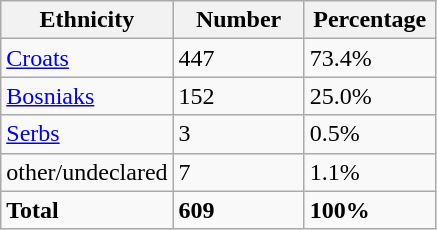<table class="wikitable">
<tr>
<th width="100px">Ethnicity</th>
<th width="80px">Number</th>
<th width="80px">Percentage</th>
</tr>
<tr>
<td><a href='#'>Croats</a></td>
<td>447</td>
<td>73.4%</td>
</tr>
<tr>
<td><a href='#'>Bosniaks</a></td>
<td>152</td>
<td>25.0%</td>
</tr>
<tr>
<td><a href='#'>Serbs</a></td>
<td>3</td>
<td>0.5%</td>
</tr>
<tr>
<td>other/undeclared</td>
<td>7</td>
<td>1.1%</td>
</tr>
<tr>
<td><strong>Total</strong></td>
<td><strong>609</strong></td>
<td><strong>100%</strong></td>
</tr>
</table>
